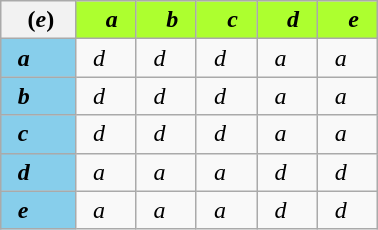<table class="wikitable" border="1" width="20%" style="margin:1em auto;">
<tr>
<th> (<em>e</em>)</th>
<th style="background:#ADFF2F">  <em>a</em></th>
<th style="background:#ADFF2F">  <em>b</em></th>
<th style="background:#ADFF2F">  <em>c</em></th>
<th style="background:#ADFF2F">  <em>d</em></th>
<th style="background:#ADFF2F">  <em>e</em></th>
</tr>
<tr>
<td style="background:#87CEEB">  <strong> <em>a</em> </strong></td>
<td>  <em>d</em></td>
<td>  <em>d</em></td>
<td>  <em>d</em></td>
<td>  <em>a</em></td>
<td>  <em>a</em></td>
</tr>
<tr>
<td style="background:#87CEEB">  <strong> <em>b</em> </strong></td>
<td>  <em>d</em></td>
<td>  <em>d</em></td>
<td>  <em>d</em></td>
<td>  <em>a</em></td>
<td>  <em>a</em></td>
</tr>
<tr>
<td style="background:#87CEEB">  <strong> <em>c</em> </strong></td>
<td>  <em>d</em></td>
<td>  <em>d</em></td>
<td>  <em>d</em></td>
<td>  <em>a</em></td>
<td>  <em>a</em></td>
</tr>
<tr>
<td style="background:#87CEEB">  <strong> <em>d</em> </strong></td>
<td>  <em>a</em></td>
<td>  <em>a</em></td>
<td>  <em>a</em></td>
<td>  <em>d</em></td>
<td>  <em>d</em></td>
</tr>
<tr>
<td style="background:#87CEEB">  <strong> <em>e</em> </strong></td>
<td>  <em>a</em></td>
<td>  <em>a</em></td>
<td>  <em>a</em></td>
<td>  <em>d</em></td>
<td>  <em>d</em></td>
</tr>
</table>
